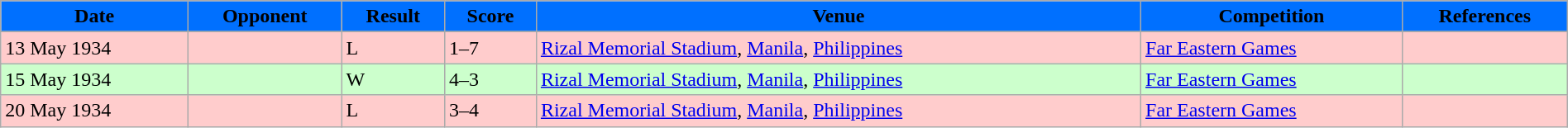<table width=100% class="wikitable">
<tr>
<th style="background:#0070FF;"><span>Date</span></th>
<th style="background:#0070FF;"><span>Opponent</span></th>
<th style="background:#0070FF;"><span>Result</span></th>
<th style="background:#0070FF;"><span>Score</span></th>
<th style="background:#0070FF;"><span>Venue</span></th>
<th style="background:#0070FF;"><span>Competition</span></th>
<th style="background:#0070FF;"><span>References</span></th>
</tr>
<tr>
</tr>
<tr style="background:#FCC;">
<td>13 May 1934</td>
<td></td>
<td>L</td>
<td>1–7</td>
<td> <a href='#'>Rizal Memorial Stadium</a>, <a href='#'>Manila</a>, <a href='#'>Philippines</a></td>
<td><a href='#'>Far Eastern Games</a></td>
<td></td>
</tr>
<tr style="background:#CFC;">
<td>15 May 1934</td>
<td></td>
<td>W</td>
<td>4–3</td>
<td> <a href='#'>Rizal Memorial Stadium</a>, <a href='#'>Manila</a>, <a href='#'>Philippines</a></td>
<td><a href='#'>Far Eastern Games</a></td>
<td></td>
</tr>
<tr style="background:#FCC;">
<td>20 May 1934</td>
<td></td>
<td>L</td>
<td>3–4</td>
<td> <a href='#'>Rizal Memorial Stadium</a>, <a href='#'>Manila</a>, <a href='#'>Philippines</a></td>
<td><a href='#'>Far Eastern Games</a></td>
<td></td>
</tr>
</table>
